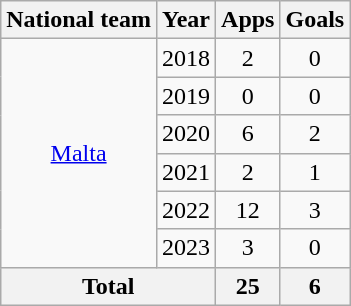<table class="wikitable" style="text-align:center">
<tr>
<th>National team</th>
<th>Year</th>
<th>Apps</th>
<th>Goals</th>
</tr>
<tr>
<td rowspan="6"><a href='#'>Malta</a></td>
<td>2018</td>
<td>2</td>
<td>0</td>
</tr>
<tr>
<td>2019</td>
<td>0</td>
<td>0</td>
</tr>
<tr>
<td>2020</td>
<td>6</td>
<td>2</td>
</tr>
<tr>
<td>2021</td>
<td>2</td>
<td>1</td>
</tr>
<tr>
<td>2022</td>
<td>12</td>
<td>3</td>
</tr>
<tr>
<td>2023</td>
<td>3</td>
<td>0</td>
</tr>
<tr>
<th colspan="2">Total</th>
<th>25</th>
<th>6</th>
</tr>
</table>
